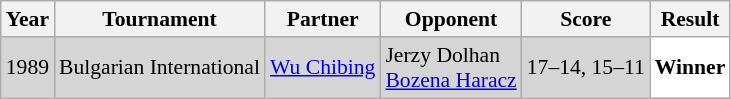<table class="sortable wikitable" style="font-size: 90%;">
<tr>
<th>Year</th>
<th>Tournament</th>
<th>Partner</th>
<th>Opponent</th>
<th>Score</th>
<th>Result</th>
</tr>
<tr style="background:#D5D5D5">
<td align="center">1989</td>
<td align="left">Bulgarian International</td>
<td align="left"> <a href='#'>Wu Chibing</a></td>
<td align="left"> Jerzy Dolhan <br>  <a href='#'>Bozena Haracz</a></td>
<td align="left">17–14, 15–11</td>
<td style="text-align:left; background:white"> <strong>Winner</strong></td>
</tr>
</table>
